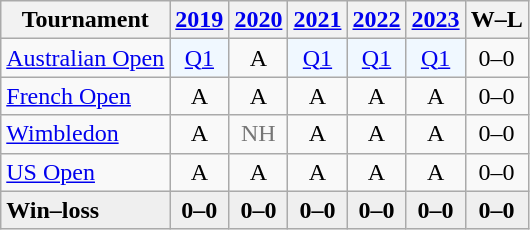<table class="wikitable" style=text-align:center>
<tr>
<th>Tournament</th>
<th><a href='#'>2019</a></th>
<th><a href='#'>2020</a></th>
<th><a href='#'>2021</a></th>
<th><a href='#'>2022</a></th>
<th><a href='#'>2023</a></th>
<th>W–L</th>
</tr>
<tr>
<td align=left><a href='#'>Australian Open</a></td>
<td bgcolor=f0f8ff><a href='#'>Q1</a></td>
<td>A</td>
<td bgcolor=f0f8ff><a href='#'>Q1</a></td>
<td bgcolor=f0f8ff><a href='#'>Q1</a></td>
<td bgcolor=f0f8ff><a href='#'>Q1</a></td>
<td>0–0</td>
</tr>
<tr>
<td align=left><a href='#'>French Open</a></td>
<td>A</td>
<td>A</td>
<td>A</td>
<td>A</td>
<td>A</td>
<td>0–0</td>
</tr>
<tr>
<td align=left><a href='#'>Wimbledon</a></td>
<td>A</td>
<td style=color:#767676>NH</td>
<td>A</td>
<td>A</td>
<td>A</td>
<td>0–0</td>
</tr>
<tr>
<td align=left><a href='#'>US Open</a></td>
<td>A</td>
<td>A</td>
<td>A</td>
<td>A</td>
<td>A</td>
<td>0–0</td>
</tr>
<tr style=background:#efefef;font-weight:bold>
<td align=left>Win–loss</td>
<td>0–0</td>
<td>0–0</td>
<td>0–0</td>
<td>0–0</td>
<td>0–0</td>
<td>0–0</td>
</tr>
</table>
